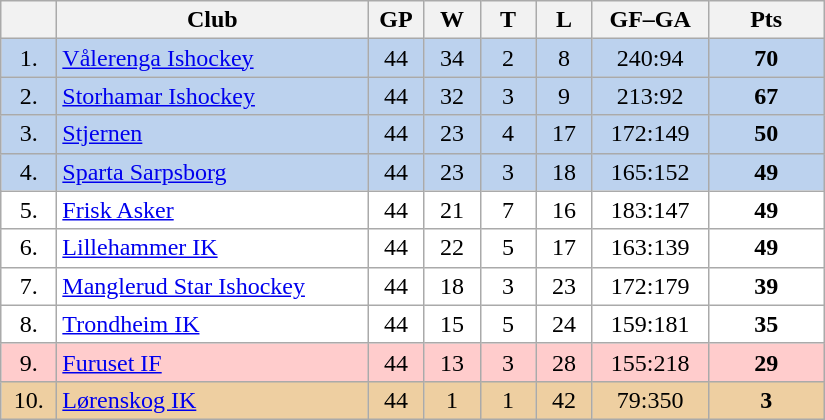<table class="wikitable">
<tr>
<th width="30"></th>
<th width="200">Club</th>
<th width="30">GP</th>
<th width="30">W</th>
<th width="30">T</th>
<th width="30">L</th>
<th width="70">GF–GA</th>
<th width="70">Pts</th>
</tr>
<tr bgcolor="#BCD2EE" align="center">
<td>1.</td>
<td align="left"><a href='#'>Vålerenga Ishockey</a></td>
<td>44</td>
<td>34</td>
<td>2</td>
<td>8</td>
<td>240:94</td>
<td><strong>70</strong></td>
</tr>
<tr bgcolor="#BCD2EE" align="center">
<td>2.</td>
<td align="left"><a href='#'>Storhamar Ishockey</a></td>
<td>44</td>
<td>32</td>
<td>3</td>
<td>9</td>
<td>213:92</td>
<td><strong>67</strong></td>
</tr>
<tr bgcolor="#BCD2EE" align="center">
<td>3.</td>
<td align="left"><a href='#'>Stjernen</a></td>
<td>44</td>
<td>23</td>
<td>4</td>
<td>17</td>
<td>172:149</td>
<td><strong>50</strong></td>
</tr>
<tr bgcolor="#BCD2EE" align="center">
<td>4.</td>
<td align="left"><a href='#'>Sparta Sarpsborg</a></td>
<td>44</td>
<td>23</td>
<td>3</td>
<td>18</td>
<td>165:152</td>
<td><strong>49</strong></td>
</tr>
<tr bgcolor="#FFFFFF" align="center">
<td>5.</td>
<td align="left"><a href='#'>Frisk Asker</a></td>
<td>44</td>
<td>21</td>
<td>7</td>
<td>16</td>
<td>183:147</td>
<td><strong>49</strong></td>
</tr>
<tr bgcolor="#FFFFFF" align="center">
<td>6.</td>
<td align="left"><a href='#'>Lillehammer IK</a></td>
<td>44</td>
<td>22</td>
<td>5</td>
<td>17</td>
<td>163:139</td>
<td><strong>49</strong></td>
</tr>
<tr bgcolor="#FFFFFF" align="center">
<td>7.</td>
<td align="left"><a href='#'>Manglerud Star Ishockey</a></td>
<td>44</td>
<td>18</td>
<td>3</td>
<td>23</td>
<td>172:179</td>
<td><strong>39</strong></td>
</tr>
<tr bgcolor="#FFFFFF" align="center">
<td>8.</td>
<td align="left"><a href='#'>Trondheim IK</a></td>
<td>44</td>
<td>15</td>
<td>5</td>
<td>24</td>
<td>159:181</td>
<td><strong>35</strong></td>
</tr>
<tr bgcolor="#FFCCCC" align="center">
<td>9.</td>
<td align="left"><a href='#'>Furuset IF</a></td>
<td>44</td>
<td>13</td>
<td>3</td>
<td>28</td>
<td>155:218</td>
<td><strong>29</strong></td>
</tr>
<tr bgcolor="#EECFA1" align="center">
<td>10.</td>
<td align="left"><a href='#'>Lørenskog IK</a></td>
<td>44</td>
<td>1</td>
<td>1</td>
<td>42</td>
<td>79:350</td>
<td><strong>3</strong></td>
</tr>
</table>
